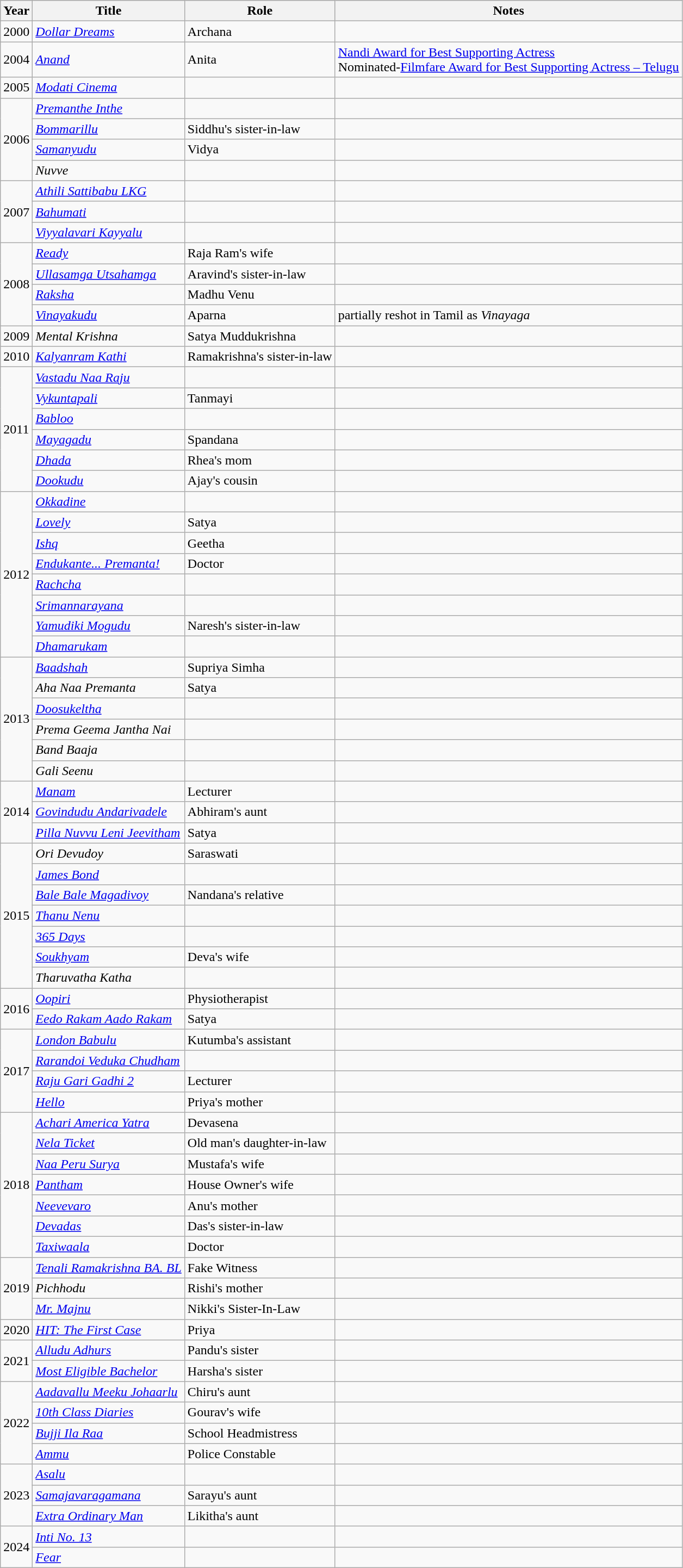<table class="wikitable sortable">
<tr style="background:#ccc; text-align:center;">
<th>Year</th>
<th>Title</th>
<th>Role</th>
<th>Notes</th>
</tr>
<tr>
<td>2000</td>
<td><em><a href='#'>Dollar Dreams</a></em></td>
<td>Archana</td>
<td></td>
</tr>
<tr>
<td>2004</td>
<td><em><a href='#'>Anand</a></em></td>
<td>Anita</td>
<td><a href='#'>Nandi Award for Best Supporting Actress</a> <br>Nominated-<a href='#'>Filmfare Award for Best Supporting Actress – Telugu</a></td>
</tr>
<tr>
<td>2005</td>
<td><em><a href='#'>Modati Cinema</a></em></td>
<td></td>
<td></td>
</tr>
<tr>
<td rowspan="4">2006</td>
<td><em><a href='#'>Premanthe Inthe</a></em></td>
<td></td>
<td></td>
</tr>
<tr>
<td><em><a href='#'>Bommarillu</a></em></td>
<td>Siddhu's sister-in-law</td>
<td></td>
</tr>
<tr>
<td><em><a href='#'>Samanyudu</a></em></td>
<td>Vidya</td>
<td></td>
</tr>
<tr>
<td><em>Nuvve</em></td>
<td></td>
<td></td>
</tr>
<tr>
<td rowspan="3">2007</td>
<td><em><a href='#'>Athili Sattibabu LKG</a></em></td>
<td></td>
<td></td>
</tr>
<tr>
<td><em><a href='#'>Bahumati</a></em></td>
<td></td>
<td></td>
</tr>
<tr>
<td><em><a href='#'>Viyyalavari Kayyalu</a></em></td>
<td></td>
<td></td>
</tr>
<tr>
<td rowspan="4">2008</td>
<td><em><a href='#'>Ready</a></em></td>
<td>Raja Ram's wife</td>
<td></td>
</tr>
<tr>
<td><em><a href='#'>Ullasamga Utsahamga</a></em></td>
<td>Aravind's sister-in-law</td>
<td></td>
</tr>
<tr>
<td><em><a href='#'>Raksha</a></em></td>
<td>Madhu Venu</td>
<td></td>
</tr>
<tr>
<td><em><a href='#'>Vinayakudu</a></em></td>
<td>Aparna</td>
<td>partially reshot in Tamil as <em>Vinayaga</em></td>
</tr>
<tr>
<td>2009</td>
<td><em>Mental Krishna</em></td>
<td>Satya Muddukrishna</td>
<td></td>
</tr>
<tr>
<td>2010</td>
<td><em><a href='#'>Kalyanram Kathi</a></em></td>
<td>Ramakrishna's sister-in-law</td>
<td></td>
</tr>
<tr>
<td rowspan="6">2011</td>
<td><em><a href='#'>Vastadu Naa Raju</a></em></td>
<td></td>
<td></td>
</tr>
<tr>
<td><em><a href='#'>Vykuntapali</a></em></td>
<td>Tanmayi</td>
<td></td>
</tr>
<tr>
<td><em><a href='#'>Babloo</a></em></td>
<td></td>
<td></td>
</tr>
<tr>
<td><em><a href='#'>Mayagadu</a></em></td>
<td>Spandana</td>
<td></td>
</tr>
<tr>
<td><em><a href='#'>Dhada</a></em></td>
<td>Rhea's mom</td>
<td></td>
</tr>
<tr>
<td><em><a href='#'>Dookudu</a></em></td>
<td>Ajay's cousin</td>
<td></td>
</tr>
<tr>
<td rowspan="8">2012</td>
<td><em><a href='#'>Okkadine</a></em></td>
<td></td>
<td></td>
</tr>
<tr>
<td><em><a href='#'>Lovely</a></em></td>
<td>Satya</td>
<td></td>
</tr>
<tr>
<td><em><a href='#'>Ishq</a></em></td>
<td>Geetha</td>
<td></td>
</tr>
<tr>
<td><em><a href='#'>Endukante... Premanta!</a></em></td>
<td>Doctor</td>
<td></td>
</tr>
<tr>
<td><em><a href='#'>Rachcha</a></em></td>
<td></td>
<td></td>
</tr>
<tr>
<td><em><a href='#'>Srimannarayana</a></em></td>
<td></td>
<td></td>
</tr>
<tr>
<td><em><a href='#'>Yamudiki Mogudu</a></em></td>
<td>Naresh's sister-in-law</td>
<td></td>
</tr>
<tr>
<td><em><a href='#'>Dhamarukam</a></em></td>
<td></td>
<td></td>
</tr>
<tr>
<td rowspan="6">2013</td>
<td><em><a href='#'>Baadshah</a></em></td>
<td>Supriya Simha</td>
<td></td>
</tr>
<tr>
<td><em>Aha Naa Premanta</em></td>
<td>Satya</td>
<td></td>
</tr>
<tr>
<td><em><a href='#'>Doosukeltha</a></em></td>
<td></td>
<td></td>
</tr>
<tr>
<td><em>Prema Geema Jantha Nai</em></td>
<td></td>
<td></td>
</tr>
<tr>
<td><em>Band Baaja</em></td>
<td></td>
<td></td>
</tr>
<tr>
<td><em>Gali Seenu</em></td>
<td></td>
<td></td>
</tr>
<tr>
<td rowspan="3">2014</td>
<td><em><a href='#'>Manam</a></em></td>
<td>Lecturer</td>
<td></td>
</tr>
<tr>
<td><em><a href='#'>Govindudu Andarivadele</a></em></td>
<td>Abhiram's aunt</td>
<td></td>
</tr>
<tr>
<td><em><a href='#'>Pilla Nuvvu Leni Jeevitham</a></em></td>
<td>Satya</td>
<td></td>
</tr>
<tr>
<td rowspan="7">2015</td>
<td><em>Ori Devudoy</em></td>
<td>Saraswati</td>
<td></td>
</tr>
<tr>
<td><em><a href='#'>James Bond</a></em></td>
<td></td>
<td></td>
</tr>
<tr>
<td><em><a href='#'>Bale Bale Magadivoy</a></em></td>
<td>Nandana's relative</td>
<td></td>
</tr>
<tr>
<td><em><a href='#'>Thanu Nenu</a></em></td>
<td></td>
<td></td>
</tr>
<tr>
<td><a href='#'><em>365 Days</em></a></td>
<td></td>
<td></td>
</tr>
<tr>
<td><em><a href='#'>Soukhyam</a></em></td>
<td>Deva's wife</td>
<td></td>
</tr>
<tr>
<td><em>Tharuvatha Katha</em></td>
<td></td>
<td></td>
</tr>
<tr>
<td rowspan="2">2016</td>
<td><em><a href='#'>Oopiri</a></em></td>
<td>Physiotherapist</td>
<td></td>
</tr>
<tr>
<td><em><a href='#'>Eedo Rakam Aado Rakam</a></em></td>
<td>Satya</td>
<td></td>
</tr>
<tr>
<td rowspan="4">2017</td>
<td><em><a href='#'>London Babulu</a></em></td>
<td>Kutumba's assistant</td>
<td></td>
</tr>
<tr>
<td><em><a href='#'>Rarandoi Veduka Chudham</a></em></td>
<td></td>
<td></td>
</tr>
<tr>
<td><em><a href='#'>Raju Gari Gadhi 2</a></em></td>
<td>Lecturer</td>
<td></td>
</tr>
<tr>
<td><em><a href='#'>Hello</a></em></td>
<td>Priya's mother</td>
<td></td>
</tr>
<tr>
<td rowspan="7">2018</td>
<td><em><a href='#'>Achari America Yatra</a></em></td>
<td>Devasena</td>
<td></td>
</tr>
<tr>
<td><em><a href='#'>Nela Ticket</a></em></td>
<td>Old man's daughter-in-law</td>
<td></td>
</tr>
<tr>
<td><em><a href='#'>Naa Peru Surya</a></em></td>
<td>Mustafa's wife</td>
<td></td>
</tr>
<tr>
<td><em><a href='#'>Pantham</a></em></td>
<td>House Owner's wife</td>
<td></td>
</tr>
<tr>
<td><em><a href='#'>Neevevaro</a></em></td>
<td>Anu's mother</td>
<td></td>
</tr>
<tr>
<td><em><a href='#'>Devadas</a></em></td>
<td>Das's sister-in-law</td>
<td></td>
</tr>
<tr>
<td><em><a href='#'>Taxiwaala</a></em></td>
<td>Doctor</td>
<td></td>
</tr>
<tr>
<td rowspan="3">2019</td>
<td><em><a href='#'>Tenali Ramakrishna BA. BL</a></em></td>
<td>Fake Witness</td>
<td></td>
</tr>
<tr>
<td><em>Pichhodu</em></td>
<td>Rishi's mother</td>
<td></td>
</tr>
<tr>
<td><em><a href='#'>Mr. Majnu</a></em></td>
<td>Nikki's Sister-In-Law</td>
<td></td>
</tr>
<tr>
<td>2020</td>
<td><em><a href='#'>HIT: The First Case</a></em></td>
<td>Priya</td>
<td></td>
</tr>
<tr>
<td rowspan="2">2021</td>
<td><em><a href='#'>Alludu Adhurs</a></em></td>
<td>Pandu's sister</td>
<td></td>
</tr>
<tr>
<td><em><a href='#'>Most Eligible Bachelor</a></em></td>
<td>Harsha's sister</td>
<td></td>
</tr>
<tr>
<td rowspan="4">2022</td>
<td><a href='#'><em>Aadavallu Meeku Johaarlu</em></a></td>
<td>Chiru's aunt</td>
<td></td>
</tr>
<tr>
<td><em><a href='#'>10th Class Diaries</a></em></td>
<td>Gourav's wife</td>
<td></td>
</tr>
<tr>
<td><em><a href='#'>Bujji Ila Raa</a></em></td>
<td>School Headmistress</td>
<td></td>
</tr>
<tr>
<td><em><a href='#'>Ammu</a></em></td>
<td>Police Constable</td>
<td></td>
</tr>
<tr>
<td rowspan="3">2023</td>
<td><em><a href='#'>Asalu</a></em></td>
<td></td>
<td></td>
</tr>
<tr>
<td><em><a href='#'>Samajavaragamana</a></em></td>
<td>Sarayu's aunt</td>
<td></td>
</tr>
<tr>
<td><em><a href='#'>Extra Ordinary Man</a></em></td>
<td>Likitha's aunt</td>
<td></td>
</tr>
<tr>
<td rowspan="2">2024</td>
<td><em><a href='#'>Inti No. 13</a></em></td>
<td></td>
<td></td>
</tr>
<tr>
<td><a href='#'><em>Fear</em></a></td>
<td></td>
<td></td>
</tr>
</table>
